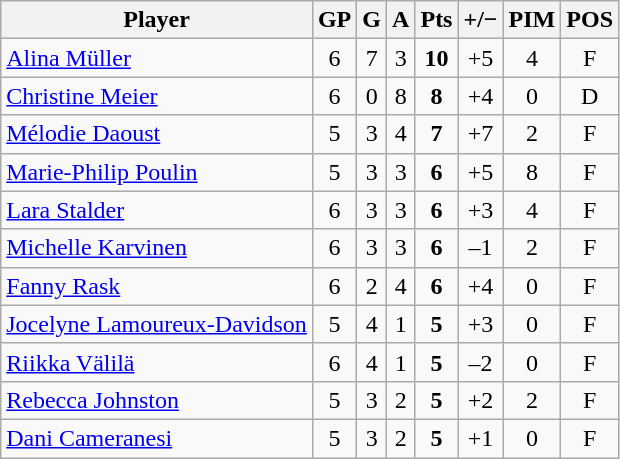<table class="wikitable sortable" style="text-align:center;">
<tr>
<th>Player</th>
<th>GP</th>
<th>G</th>
<th>A</th>
<th>Pts</th>
<th>+/−</th>
<th>PIM</th>
<th>POS</th>
</tr>
<tr>
<td style="text-align:left;"> <a href='#'>Alina Müller</a></td>
<td>6</td>
<td>7</td>
<td>3</td>
<td><strong>10</strong></td>
<td>+5</td>
<td>4</td>
<td>F</td>
</tr>
<tr>
<td style="text-align:left;"> <a href='#'>Christine Meier</a></td>
<td>6</td>
<td>0</td>
<td>8</td>
<td><strong>8</strong></td>
<td>+4</td>
<td>0</td>
<td>D</td>
</tr>
<tr>
<td style="text-align:left;"> <a href='#'>Mélodie Daoust</a></td>
<td>5</td>
<td>3</td>
<td>4</td>
<td><strong>7</strong></td>
<td>+7</td>
<td>2</td>
<td>F</td>
</tr>
<tr>
<td style="text-align:left;"> <a href='#'>Marie-Philip Poulin</a></td>
<td>5</td>
<td>3</td>
<td>3</td>
<td><strong>6</strong></td>
<td>+5</td>
<td>8</td>
<td>F</td>
</tr>
<tr>
<td style="text-align:left;"> <a href='#'>Lara Stalder</a></td>
<td>6</td>
<td>3</td>
<td>3</td>
<td><strong>6</strong></td>
<td>+3</td>
<td>4</td>
<td>F</td>
</tr>
<tr>
<td style="text-align:left;"> <a href='#'>Michelle Karvinen</a></td>
<td>6</td>
<td>3</td>
<td>3</td>
<td><strong>6</strong></td>
<td>–1</td>
<td>2</td>
<td>F</td>
</tr>
<tr>
<td style="text-align:left;"> <a href='#'>Fanny Rask</a></td>
<td>6</td>
<td>2</td>
<td>4</td>
<td><strong>6</strong></td>
<td>+4</td>
<td>0</td>
<td>F</td>
</tr>
<tr>
<td style="text-align:left;"> <a href='#'>Jocelyne Lamoureux-Davidson</a></td>
<td>5</td>
<td>4</td>
<td>1</td>
<td><strong>5</strong></td>
<td>+3</td>
<td>0</td>
<td>F</td>
</tr>
<tr>
<td style="text-align:left;"> <a href='#'>Riikka Välilä</a></td>
<td>6</td>
<td>4</td>
<td>1</td>
<td><strong>5</strong></td>
<td>–2</td>
<td>0</td>
<td>F</td>
</tr>
<tr>
<td style="text-align:left;"> <a href='#'>Rebecca Johnston</a></td>
<td>5</td>
<td>3</td>
<td>2</td>
<td><strong>5</strong></td>
<td>+2</td>
<td>2</td>
<td>F</td>
</tr>
<tr>
<td style="text-align:left;"> <a href='#'>Dani Cameranesi</a></td>
<td>5</td>
<td>3</td>
<td>2</td>
<td><strong>5</strong></td>
<td>+1</td>
<td>0</td>
<td>F</td>
</tr>
</table>
